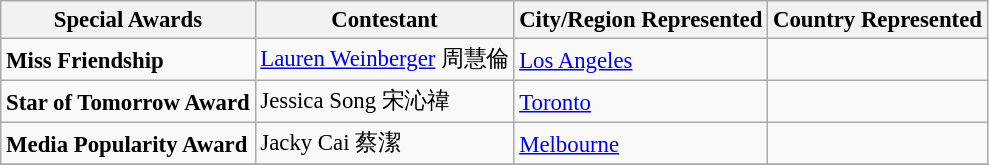<table class="wikitable sortable" style="font-size:95%;">
<tr>
<th>Special Awards</th>
<th>Contestant</th>
<th>City/Region Represented</th>
<th>Country Represented</th>
</tr>
<tr>
<td><strong>Miss Friendship</strong></td>
<td><a href='#'>Lauren Weinberger</a> 周慧倫</td>
<td><a href='#'>Los Angeles</a></td>
<td></td>
</tr>
<tr>
<td><strong>Star of Tomorrow Award</strong></td>
<td>Jessica Song 宋沁禕</td>
<td><a href='#'>Toronto</a></td>
<td></td>
</tr>
<tr>
<td><strong>Media Popularity Award</strong></td>
<td>Jacky Cai 蔡潔</td>
<td><a href='#'>Melbourne</a></td>
<td></td>
</tr>
<tr>
</tr>
</table>
